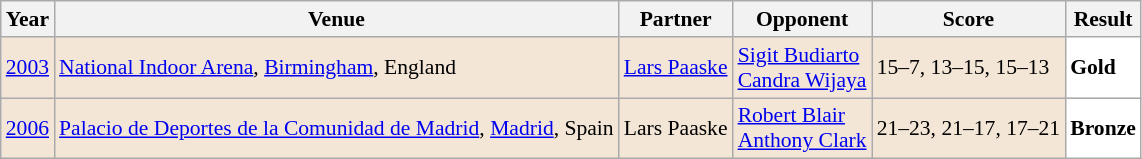<table class="sortable wikitable" style="font-size: 90%;">
<tr>
<th>Year</th>
<th>Venue</th>
<th>Partner</th>
<th>Opponent</th>
<th>Score</th>
<th>Result</th>
</tr>
<tr style="background:#F3E6D7">
<td align="center"><a href='#'>2003</a></td>
<td align="left"><a href='#'>National Indoor Arena</a>, <a href='#'>Birmingham</a>, England</td>
<td align="left"> <a href='#'>Lars Paaske</a></td>
<td align="left"> <a href='#'>Sigit Budiarto</a><br> <a href='#'>Candra Wijaya</a></td>
<td align="left">15–7, 13–15, 15–13</td>
<td style="text-align:left; background:white"> <strong>Gold</strong></td>
</tr>
<tr style="background:#F3E6D7">
<td align="center"><a href='#'>2006</a></td>
<td align="left"><a href='#'>Palacio de Deportes de la Comunidad de Madrid</a>, <a href='#'>Madrid</a>, Spain</td>
<td align="left"> Lars Paaske</td>
<td align="left"> <a href='#'>Robert Blair</a><br> <a href='#'>Anthony Clark</a></td>
<td align="left">21–23, 21–17, 17–21</td>
<td style="text-align:left; background:white"> <strong>Bronze</strong></td>
</tr>
</table>
